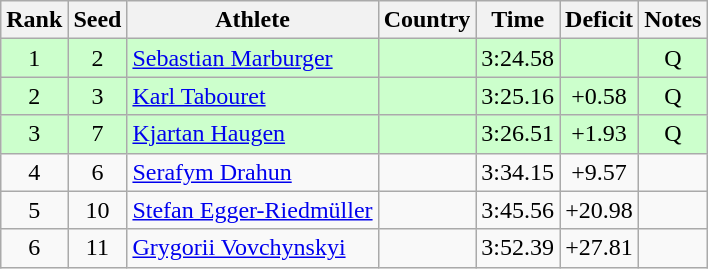<table class="wikitable sortable" style="text-align:center">
<tr>
<th>Rank</th>
<th>Seed</th>
<th>Athlete</th>
<th>Country</th>
<th>Time</th>
<th>Deficit</th>
<th>Notes</th>
</tr>
<tr bgcolor=ccffcc>
<td>1</td>
<td>2</td>
<td align=left><a href='#'>Sebastian Marburger</a></td>
<td align=left></td>
<td>3:24.58</td>
<td></td>
<td>Q</td>
</tr>
<tr bgcolor=ccffcc>
<td>2</td>
<td>3</td>
<td align=left><a href='#'>Karl Tabouret</a></td>
<td align=left></td>
<td>3:25.16</td>
<td>+0.58</td>
<td>Q</td>
</tr>
<tr bgcolor=ccffcc>
<td>3</td>
<td>7</td>
<td align=left><a href='#'>Kjartan Haugen</a></td>
<td align=left></td>
<td>3:26.51</td>
<td>+1.93</td>
<td>Q</td>
</tr>
<tr>
<td>4</td>
<td>6</td>
<td align=left><a href='#'>Serafym Drahun</a></td>
<td align=left></td>
<td>3:34.15</td>
<td>+9.57</td>
<td></td>
</tr>
<tr>
<td>5</td>
<td>10</td>
<td align=left><a href='#'>Stefan Egger-Riedmüller</a></td>
<td align=left></td>
<td>3:45.56</td>
<td>+20.98</td>
<td></td>
</tr>
<tr>
<td>6</td>
<td>11</td>
<td align=left><a href='#'>Grygorii Vovchynskyi</a></td>
<td align=left></td>
<td>3:52.39</td>
<td>+27.81</td>
<td></td>
</tr>
</table>
